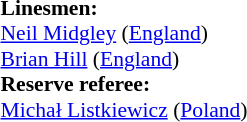<table style="width:100%; font-size:90%;">
<tr>
<td><br><strong>Linesmen:</strong>
<br><a href='#'>Neil Midgley</a> (<a href='#'>England</a>)
<br><a href='#'>Brian Hill</a> (<a href='#'>England</a>)
<br><strong>Reserve referee:</strong>
<br><a href='#'>Michał Listkiewicz</a> (<a href='#'>Poland</a>)</td>
</tr>
</table>
